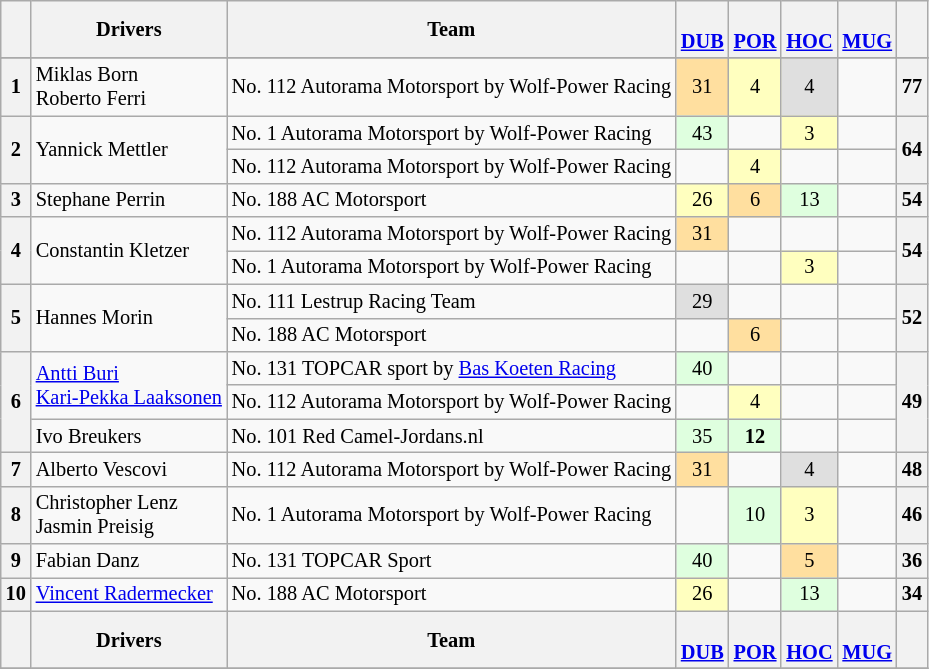<table align=left| class="wikitable" style="font-size: 85%; text-align: center">
<tr valign="top">
<th valign=middle></th>
<th valign=middle>Drivers</th>
<th valign=middle>Team</th>
<th><br><a href='#'>DUB</a></th>
<th><br><a href='#'>POR</a></th>
<th><br><a href='#'>HOC</a></th>
<th><br><a href='#'>MUG</a></th>
<th valign=middle>  </th>
</tr>
<tr>
</tr>
<tr>
<th>1</th>
<td align=left> Miklas Born<br> Roberto Ferri</td>
<td align=left> No. 112 Autorama Motorsport by Wolf-Power Racing</td>
<td style="background:#FFDF9F;">31</td>
<td style="background:#FFFFBF;">4</td>
<td style="background:#DFDFDF;">4</td>
<td></td>
<th>77</th>
</tr>
<tr>
<th rowspan=2>2</th>
<td rowspan=2 align=left> Yannick Mettler</td>
<td align=left> No. 1 Autorama Motorsport by Wolf-Power Racing</td>
<td style="background:#DFFFDF;">43</td>
<td></td>
<td style="background:#FFFFBF;">3</td>
<td></td>
<th rowspan=2>64</th>
</tr>
<tr>
<td align=left> No. 112 Autorama Motorsport by Wolf-Power Racing</td>
<td></td>
<td style="background:#FFFFBF;">4</td>
<td></td>
<td></td>
</tr>
<tr>
<th>3</th>
<td align=left> Stephane Perrin</td>
<td align=left> No. 188 AC Motorsport</td>
<td style="background:#FFFFBF;">26</td>
<td style="background:#FFDF9F;">6</td>
<td style="background:#DFFFDF;">13</td>
<td></td>
<th>54</th>
</tr>
<tr>
<th rowspan=2>4</th>
<td rowspan=2 align=left> Constantin Kletzer</td>
<td align=left> No. 112 Autorama Motorsport by Wolf-Power Racing</td>
<td style="background:#FFDF9F;">31</td>
<td></td>
<td></td>
<td></td>
<th rowspan=2>54</th>
</tr>
<tr>
<td align=left> No. 1 Autorama Motorsport by Wolf-Power Racing</td>
<td></td>
<td></td>
<td style="background:#FFFFBF;">3</td>
<td></td>
</tr>
<tr>
<th rowspan=2>5</th>
<td rowspan=2 align=left> Hannes Morin</td>
<td align=left> No. 111 Lestrup Racing Team</td>
<td style="background:#DFDFDF;">29</td>
<td></td>
<td></td>
<td></td>
<th rowspan=2>52</th>
</tr>
<tr>
<td align=left> No. 188 AC Motorsport</td>
<td></td>
<td style="background:#FFDF9F;">6</td>
<td></td>
<td></td>
</tr>
<tr>
<th rowspan=3>6</th>
<td rowspan=2 align=left> <a href='#'>Antti Buri</a><br> <a href='#'>Kari-Pekka Laaksonen</a></td>
<td align=left> No. 131 TOPCAR sport by <a href='#'>Bas Koeten Racing</a></td>
<td style="background:#DFFFDF;">40</td>
<td></td>
<td></td>
<td></td>
<th rowspan=3>49</th>
</tr>
<tr>
<td align=left> No. 112 Autorama Motorsport by Wolf-Power Racing</td>
<td></td>
<td style="background:#FFFFBF;">4</td>
<td></td>
<td></td>
</tr>
<tr>
<td align=left> Ivo Breukers</td>
<td align=left> No. 101 Red Camel-Jordans.nl</td>
<td style="background:#DFFFDF;">35</td>
<td style="background:#DFFFDF;"><strong>12</strong></td>
<td></td>
<td></td>
</tr>
<tr>
<th>7</th>
<td align=left> Alberto Vescovi</td>
<td align=left> No. 112 Autorama Motorsport by Wolf-Power Racing</td>
<td style="background:#FFDF9F;">31</td>
<td></td>
<td style="background:#DFDFDF;">4</td>
<td></td>
<th>48</th>
</tr>
<tr>
<th>8</th>
<td align=left> Christopher Lenz<br> Jasmin Preisig</td>
<td align=left> No. 1 Autorama Motorsport by Wolf-Power Racing</td>
<td></td>
<td style="background:#DFFFDF;">10</td>
<td style="background:#FFFFBF;">3</td>
<td></td>
<th>46</th>
</tr>
<tr>
<th>9</th>
<td align=left> Fabian Danz</td>
<td align=left> No. 131 TOPCAR Sport</td>
<td style="background:#DFFFDF;">40</td>
<td></td>
<td style="background:#FFDF9F;">5</td>
<td></td>
<th>36</th>
</tr>
<tr>
<th>10</th>
<td align=left> <a href='#'>Vincent Radermecker</a></td>
<td align=left> No. 188 AC Motorsport</td>
<td style="background:#FFFFBF;">26</td>
<td></td>
<td style="background:#DFFFDF;">13</td>
<td></td>
<th>34</th>
</tr>
<tr>
<th valign=middle></th>
<th valign=middle>Drivers</th>
<th valign=middle>Team</th>
<th><br><a href='#'>DUB</a></th>
<th><br><a href='#'>POR</a></th>
<th><br><a href='#'>HOC</a></th>
<th><br><a href='#'>MUG</a></th>
<th valign=middle>  </th>
</tr>
<tr>
</tr>
</table>
